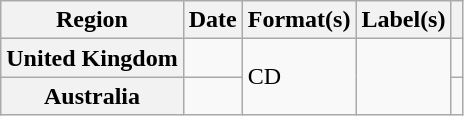<table class="wikitable plainrowheaders">
<tr>
<th scope="col">Region</th>
<th scope="col">Date</th>
<th scope="col">Format(s)</th>
<th scope="col">Label(s)</th>
<th scope="col"></th>
</tr>
<tr>
<th scope="row">United Kingdom</th>
<td></td>
<td rowspan="2">CD</td>
<td rowspan="2"></td>
<td></td>
</tr>
<tr>
<th scope="row">Australia</th>
<td></td>
<td></td>
</tr>
</table>
